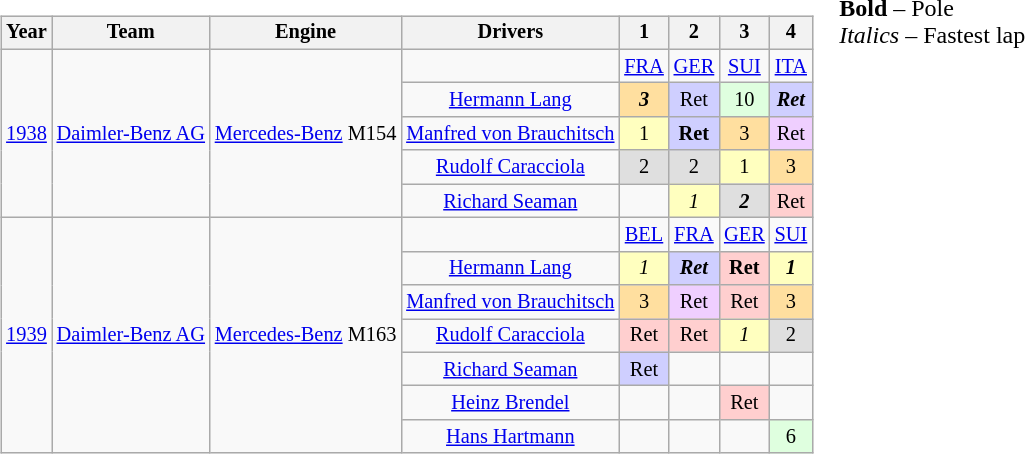<table>
<tr valign="top">
<td><br><table class="wikitable" style="text-align:center; font-size:85%">
<tr>
<th>Year</th>
<th>Team</th>
<th>Engine</th>
<th>Drivers</th>
<th>1</th>
<th>2</th>
<th>3</th>
<th>4</th>
</tr>
<tr>
<td rowspan="5"><a href='#'>1938</a></td>
<td rowspan="5"><a href='#'>Daimler-Benz AG</a></td>
<td rowspan="5"><a href='#'>Mercedes-Benz</a> M154</td>
<td></td>
<td><a href='#'>FRA</a></td>
<td><a href='#'>GER</a></td>
<td><a href='#'>SUI</a></td>
<td><a href='#'>ITA</a></td>
</tr>
<tr>
<td><a href='#'>Hermann Lang</a></td>
<td style="background:#FFDF9F;"><strong><em>3</em></strong></td>
<td style="background:#cfcfff;">Ret</td>
<td style="background:#dfffdf;">10</td>
<td style="background:#cfcfff;"><strong><em>Ret</em></strong></td>
</tr>
<tr>
<td><a href='#'>Manfred von Brauchitsch</a></td>
<td style="background:#FFFFBF;">1</td>
<td style="background:#cfcfff;"><strong>Ret</strong></td>
<td style="background:#FFDF9F;">3</td>
<td style="background:#efcfff;">Ret</td>
</tr>
<tr>
<td><a href='#'>Rudolf Caracciola</a></td>
<td style="background:#DFDFDF;">2</td>
<td style="background:#DFDFDF;">2</td>
<td style="background:#FFFFBF;">1</td>
<td style="background:#FFDF9F;">3</td>
</tr>
<tr>
<td><a href='#'>Richard Seaman</a></td>
<td></td>
<td style="background:#FFFFBF;"><em>1</em></td>
<td style="background:#DFDFDF;"><strong><em>2</em></strong></td>
<td style="background:#ffcfcf;">Ret</td>
</tr>
<tr>
<td rowspan="7"><a href='#'>1939</a></td>
<td rowspan="7"><a href='#'>Daimler-Benz AG</a></td>
<td rowspan="7"><a href='#'>Mercedes-Benz</a> M163</td>
<td></td>
<td><a href='#'>BEL</a></td>
<td><a href='#'>FRA</a></td>
<td><a href='#'>GER</a></td>
<td><a href='#'>SUI</a></td>
</tr>
<tr>
<td><a href='#'>Hermann Lang</a></td>
<td style="background:#FFFFBF;"><em>1</em></td>
<td style="background:#cfcfff;"><strong><em>Ret</em></strong></td>
<td style="background:#ffcfcf;"><strong>Ret</strong></td>
<td style="background:#FFFFBF;"><strong><em>1</em></strong></td>
</tr>
<tr>
<td><a href='#'>Manfred von Brauchitsch</a></td>
<td style="background:#FFDF9F;">3</td>
<td style="background:#efcfff;">Ret</td>
<td style="background:#ffcfcf;">Ret</td>
<td style="background:#FFDF9F;">3</td>
</tr>
<tr>
<td><a href='#'>Rudolf Caracciola</a></td>
<td style="background:#ffcfcf;">Ret</td>
<td style="background:#ffcfcf;">Ret</td>
<td style="background:#FFFFBF;"><em>1</em></td>
<td style="background:#DFDFDF;">2</td>
</tr>
<tr>
<td><a href='#'>Richard Seaman</a></td>
<td style="background:#cfcfff;">Ret</td>
<td></td>
<td></td>
<td></td>
</tr>
<tr>
<td><a href='#'>Heinz Brendel</a></td>
<td></td>
<td></td>
<td style="background:#ffcfcf;">Ret</td>
<td></td>
</tr>
<tr>
<td><a href='#'>Hans Hartmann</a></td>
<td></td>
<td></td>
<td></td>
<td style="background:#dfffdf;">6</td>
</tr>
</table>
</td>
<td valign="top"><br>
<span><strong>Bold</strong> – Pole<br>
<em>Italics</em> – Fastest lap</span></td>
</tr>
</table>
